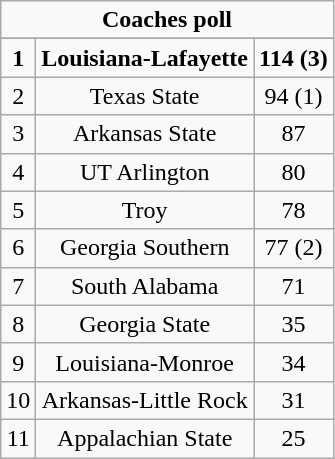<table class="wikitable">
<tr style="text-align:center;">
<td colspan="3"><strong>Coaches poll </strong></td>
</tr>
<tr style="text-align:center;">
</tr>
<tr style="text-align:center;">
<td><strong>1</strong></td>
<td><strong>Louisiana-Lafayette</strong></td>
<td><strong>114 (3)</strong></td>
</tr>
<tr style="text-align:center;">
<td>2</td>
<td>Texas State</td>
<td>94 (1)</td>
</tr>
<tr style="text-align:center;">
<td>3</td>
<td>Arkansas State</td>
<td>87</td>
</tr>
<tr style="text-align:center;">
<td>4</td>
<td>UT Arlington</td>
<td>80</td>
</tr>
<tr style="text-align:center;">
<td>5</td>
<td>Troy</td>
<td>78</td>
</tr>
<tr style="text-align:center;">
<td>6</td>
<td>Georgia Southern</td>
<td>77 (2)</td>
</tr>
<tr style="text-align:center;">
<td>7</td>
<td>South Alabama</td>
<td>71</td>
</tr>
<tr style="text-align:center;">
<td>8</td>
<td>Georgia State</td>
<td>35</td>
</tr>
<tr style="text-align:center;">
<td>9</td>
<td>Louisiana-Monroe</td>
<td>34</td>
</tr>
<tr style="text-align:center;">
<td>10</td>
<td>Arkansas-Little Rock</td>
<td>31</td>
</tr>
<tr style="text-align:center;">
<td>11</td>
<td>Appalachian State</td>
<td>25</td>
</tr>
</table>
